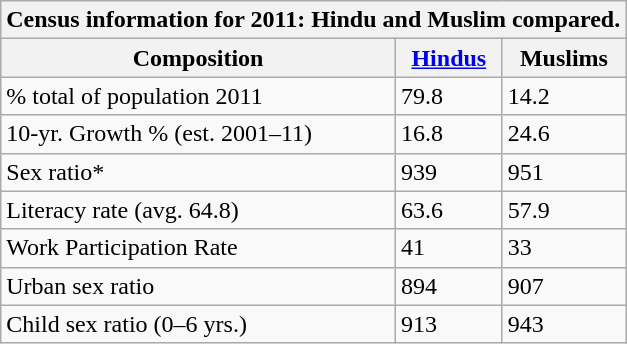<table class="sortable wikitable">
<tr>
<th colspan=3>Census information for 2011: Hindu and Muslim compared.</th>
</tr>
<tr>
<th>Composition</th>
<th><a href='#'>Hindus</a></th>
<th>Muslims</th>
</tr>
<tr>
<td>% total of population 2011</td>
<td>79.8</td>
<td>14.2</td>
</tr>
<tr>
<td>10-yr. Growth % (est. 2001–11)</td>
<td>16.8</td>
<td>24.6</td>
</tr>
<tr>
<td>Sex ratio*</td>
<td>939</td>
<td>951</td>
</tr>
<tr>
<td>Literacy rate (avg. 64.8)</td>
<td>63.6</td>
<td>57.9</td>
</tr>
<tr>
<td>Work Participation Rate</td>
<td>41</td>
<td>33</td>
</tr>
<tr>
<td>Urban sex ratio</td>
<td>894</td>
<td>907</td>
</tr>
<tr>
<td>Child sex ratio (0–6 yrs.)</td>
<td>913</td>
<td>943</td>
</tr>
</table>
